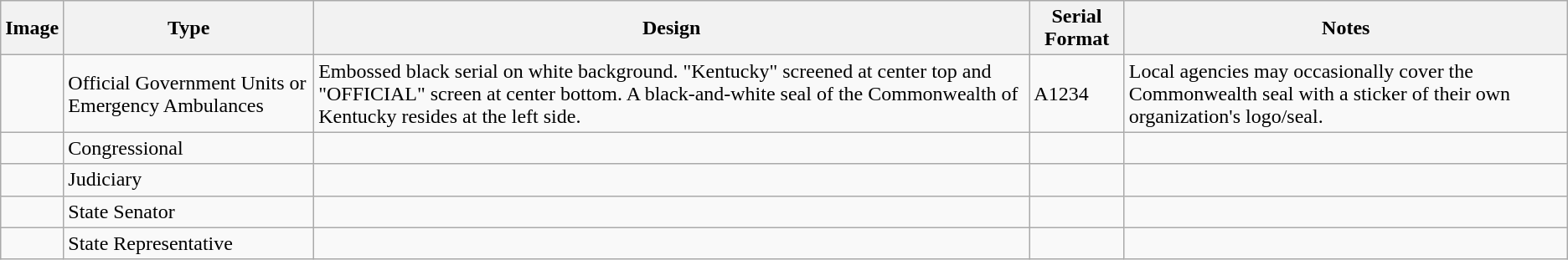<table class="wikitable">
<tr>
<th>Image</th>
<th>Type</th>
<th>Design</th>
<th>Serial Format</th>
<th>Notes</th>
</tr>
<tr>
<td></td>
<td>Official Government Units or Emergency Ambulances</td>
<td>Embossed black serial on white background.  "Kentucky" screened at center top and "OFFICIAL" screen at center bottom.  A black-and-white seal of the Commonwealth of Kentucky resides at the left side.</td>
<td>A1234</td>
<td>Local agencies may occasionally cover the Commonwealth seal with a sticker of their own organization's logo/seal.</td>
</tr>
<tr>
<td></td>
<td>Congressional</td>
<td></td>
<td></td>
<td></td>
</tr>
<tr>
<td></td>
<td>Judiciary</td>
<td></td>
<td></td>
<td></td>
</tr>
<tr>
<td></td>
<td>State Senator</td>
<td></td>
<td></td>
<td></td>
</tr>
<tr>
<td></td>
<td>State Representative</td>
<td></td>
<td></td>
<td></td>
</tr>
</table>
